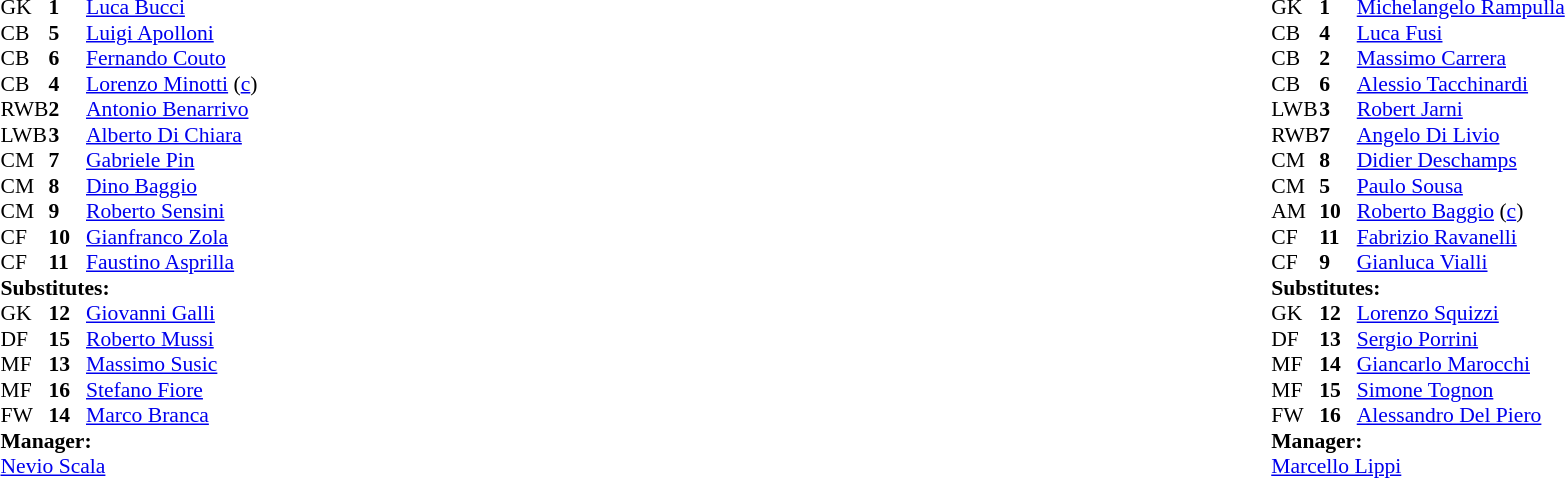<table width="100%">
<tr>
<td valign="top" width="40%"><br><table style="font-size:90%" cellspacing="0" cellpadding="0">
<tr>
<th width=25></th>
<th width=25></th>
</tr>
<tr>
<td>GK</td>
<td><strong>1</strong></td>
<td> <a href='#'>Luca Bucci</a></td>
</tr>
<tr>
<td>CB</td>
<td><strong>5</strong></td>
<td> <a href='#'>Luigi Apolloni</a></td>
<td></td>
</tr>
<tr>
<td>CB</td>
<td><strong>6</strong></td>
<td> <a href='#'>Fernando Couto</a></td>
</tr>
<tr>
<td>CB</td>
<td><strong>4</strong></td>
<td> <a href='#'>Lorenzo Minotti</a> (<a href='#'>c</a>)</td>
</tr>
<tr>
<td>RWB</td>
<td><strong>2</strong></td>
<td> <a href='#'>Antonio Benarrivo</a></td>
<td></td>
<td></td>
</tr>
<tr>
<td>LWB</td>
<td><strong>3</strong></td>
<td> <a href='#'>Alberto Di Chiara</a></td>
</tr>
<tr>
<td>CM</td>
<td><strong>7</strong></td>
<td> <a href='#'>Gabriele Pin</a></td>
<td></td>
</tr>
<tr>
<td>CM</td>
<td><strong>8</strong></td>
<td> <a href='#'>Dino Baggio</a></td>
</tr>
<tr>
<td>CM</td>
<td><strong>9</strong></td>
<td> <a href='#'>Roberto Sensini</a></td>
<td></td>
</tr>
<tr>
<td>CF</td>
<td><strong>10</strong></td>
<td> <a href='#'>Gianfranco Zola</a></td>
<td></td>
<td></td>
</tr>
<tr>
<td>CF</td>
<td><strong>11</strong></td>
<td> <a href='#'>Faustino Asprilla</a></td>
</tr>
<tr>
<td colspan=3><strong>Substitutes:</strong></td>
</tr>
<tr>
<td>GK</td>
<td><strong>12</strong></td>
<td> <a href='#'>Giovanni Galli</a></td>
</tr>
<tr>
<td>DF</td>
<td><strong>15</strong></td>
<td> <a href='#'>Roberto Mussi</a></td>
<td></td>
<td></td>
</tr>
<tr>
<td>MF</td>
<td><strong>13</strong></td>
<td> <a href='#'>Massimo Susic</a></td>
</tr>
<tr>
<td>MF</td>
<td><strong>16</strong></td>
<td> <a href='#'>Stefano Fiore</a></td>
<td></td>
<td></td>
</tr>
<tr>
<td>FW</td>
<td><strong>14</strong></td>
<td> <a href='#'>Marco Branca</a></td>
</tr>
<tr>
<td colspan=3><strong>Manager:</strong></td>
</tr>
<tr>
<td colspan=4> <a href='#'>Nevio Scala</a></td>
</tr>
</table>
</td>
<td valign="top"></td>
<td valign="top" width="50%"><br><table style="font-size: 90%; margin: auto;" cellspacing="0" cellpadding="0">
<tr>
<th width=25></th>
<th width=25></th>
</tr>
<tr>
<td>GK</td>
<td><strong>1</strong></td>
<td> <a href='#'>Michelangelo Rampulla</a></td>
</tr>
<tr>
<td>CB</td>
<td><strong>4</strong></td>
<td> <a href='#'>Luca Fusi</a></td>
<td></td>
<td></td>
</tr>
<tr>
<td>CB</td>
<td><strong>2</strong></td>
<td> <a href='#'>Massimo Carrera</a></td>
<td></td>
<td></td>
</tr>
<tr>
<td>CB</td>
<td><strong>6</strong></td>
<td> <a href='#'>Alessio Tacchinardi</a></td>
<td></td>
</tr>
<tr>
<td>LWB</td>
<td><strong>3</strong></td>
<td> <a href='#'>Robert Jarni</a></td>
</tr>
<tr>
<td>RWB</td>
<td><strong>7</strong></td>
<td> <a href='#'>Angelo Di Livio</a></td>
</tr>
<tr>
<td>CM</td>
<td><strong>8</strong></td>
<td> <a href='#'>Didier Deschamps</a></td>
<td></td>
</tr>
<tr>
<td>CM</td>
<td><strong>5</strong></td>
<td> <a href='#'>Paulo Sousa</a></td>
</tr>
<tr>
<td>AM</td>
<td><strong>10</strong></td>
<td> <a href='#'>Roberto Baggio</a> (<a href='#'>c</a>)</td>
</tr>
<tr>
<td>CF</td>
<td><strong>11</strong></td>
<td> <a href='#'>Fabrizio Ravanelli</a></td>
</tr>
<tr>
<td>CF</td>
<td><strong>9</strong></td>
<td> <a href='#'>Gianluca Vialli</a></td>
</tr>
<tr>
<td colspan=3><strong>Substitutes:</strong></td>
</tr>
<tr>
<td>GK</td>
<td><strong>12</strong></td>
<td> <a href='#'>Lorenzo Squizzi</a></td>
</tr>
<tr>
<td>DF</td>
<td><strong>13</strong></td>
<td> <a href='#'>Sergio Porrini</a></td>
</tr>
<tr>
<td>MF</td>
<td><strong>14</strong></td>
<td> <a href='#'>Giancarlo Marocchi</a></td>
<td></td>
<td></td>
</tr>
<tr>
<td>MF</td>
<td><strong>15</strong></td>
<td> <a href='#'>Simone Tognon</a></td>
</tr>
<tr>
<td>FW</td>
<td><strong>16</strong></td>
<td> <a href='#'>Alessandro Del Piero</a></td>
<td></td>
<td></td>
</tr>
<tr>
<td colspan=3><strong>Manager:</strong></td>
</tr>
<tr>
<td colspan=4> <a href='#'>Marcello Lippi</a></td>
</tr>
</table>
</td>
</tr>
</table>
